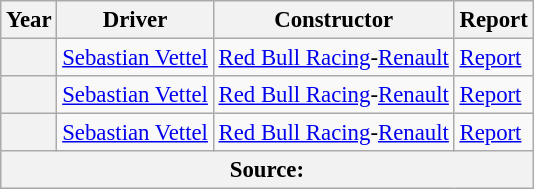<table class="wikitable" style="font-size: 95%;">
<tr>
<th>Year</th>
<th>Driver</th>
<th>Constructor</th>
<th>Report</th>
</tr>
<tr>
<th></th>
<td> <a href='#'>Sebastian Vettel</a></td>
<td><a href='#'>Red Bull Racing</a>-<a href='#'>Renault</a></td>
<td><a href='#'>Report</a></td>
</tr>
<tr>
<th></th>
<td> <a href='#'>Sebastian Vettel</a></td>
<td><a href='#'>Red Bull Racing</a>-<a href='#'>Renault</a></td>
<td><a href='#'>Report</a></td>
</tr>
<tr>
<th></th>
<td> <a href='#'>Sebastian Vettel</a></td>
<td><a href='#'>Red Bull Racing</a>-<a href='#'>Renault</a></td>
<td><a href='#'>Report</a></td>
</tr>
<tr>
<th colspan=4>Source:</th>
</tr>
</table>
